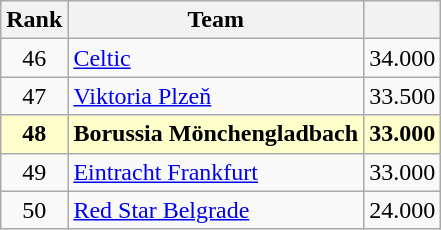<table class="wikitable" style="text-align: center;">
<tr>
<th>Rank</th>
<th>Team</th>
<th></th>
</tr>
<tr>
<td>46</td>
<td align=left> <a href='#'>Celtic</a></td>
<td>34.000</td>
</tr>
<tr>
<td>47</td>
<td align=left> <a href='#'>Viktoria Plzeň</a></td>
<td>33.500</td>
</tr>
<tr style="background:#ffc;">
<td><strong>48</strong></td>
<td align=left> <strong>Borussia Mönchengladbach</strong></td>
<td><strong>33.000</strong></td>
</tr>
<tr>
<td>49</td>
<td align=left> <a href='#'>Eintracht Frankfurt</a></td>
<td>33.000</td>
</tr>
<tr>
<td>50</td>
<td align=left> <a href='#'>Red Star Belgrade</a></td>
<td>24.000</td>
</tr>
</table>
